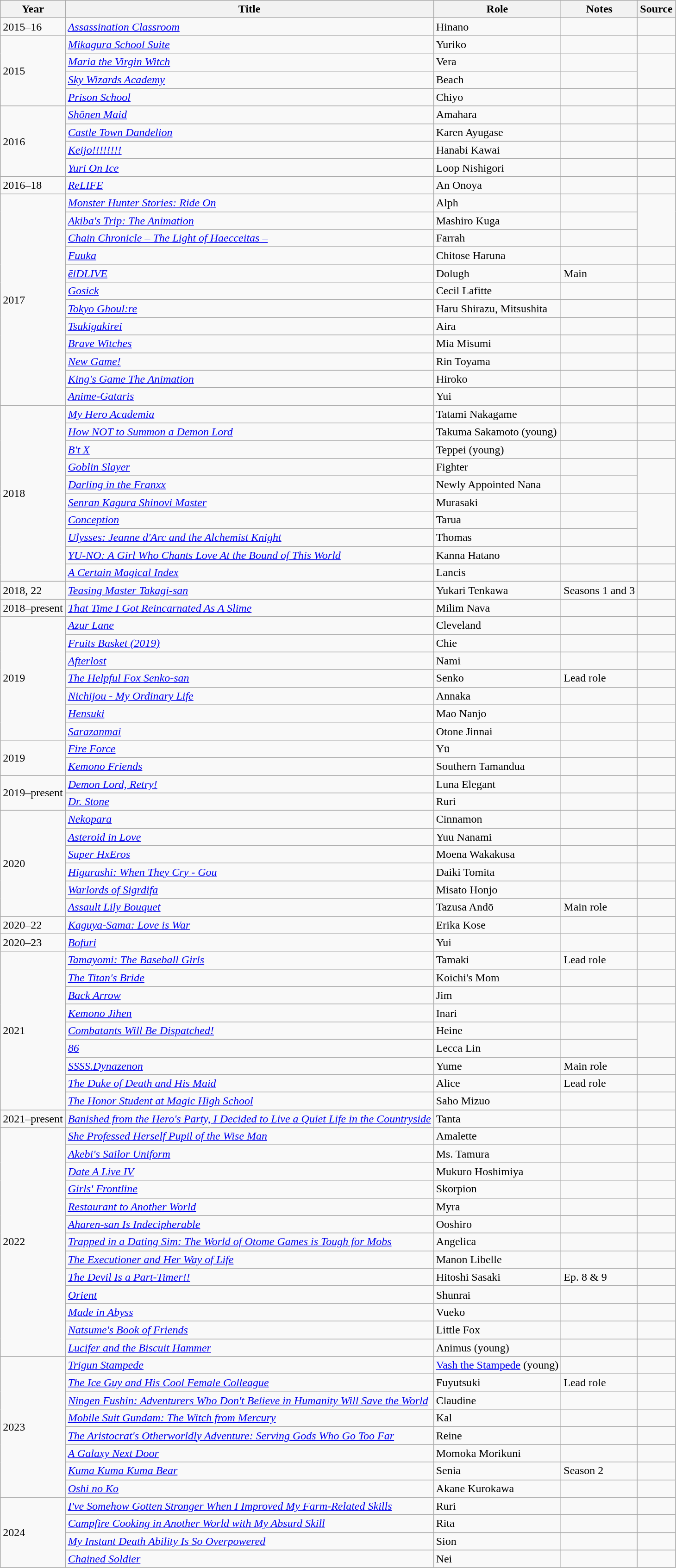<table class="wikitable sortable plainrowheaders">
<tr>
<th>Year</th>
<th>Title</th>
<th>Role</th>
<th class="unsortable">Notes</th>
<th class="unsortable">Source</th>
</tr>
<tr>
<td>2015–16</td>
<td><em><a href='#'>Assassination Classroom</a></em></td>
<td>Hinano</td>
<td></td>
<td></td>
</tr>
<tr>
<td rowspan="4">2015</td>
<td><em><a href='#'>Mikagura School Suite</a></em></td>
<td>Yuriko</td>
<td></td>
<td></td>
</tr>
<tr>
<td><em><a href='#'>Maria the Virgin Witch</a></em></td>
<td>Vera</td>
<td></td>
<td rowspan="2"></td>
</tr>
<tr>
<td><em><a href='#'>Sky Wizards Academy</a></em></td>
<td>Beach</td>
<td></td>
</tr>
<tr>
<td><em><a href='#'>Prison School</a></em></td>
<td>Chiyo</td>
<td></td>
<td></td>
</tr>
<tr>
<td rowspan="4">2016</td>
<td><em><a href='#'>Shōnen Maid</a></em></td>
<td>Amahara</td>
<td></td>
<td></td>
</tr>
<tr>
<td><em><a href='#'>Castle Town Dandelion</a></em></td>
<td>Karen Ayugase</td>
<td></td>
<td></td>
</tr>
<tr>
<td><em><a href='#'>Keijo!!!!!!!!</a></em></td>
<td>Hanabi Kawai</td>
<td></td>
<td></td>
</tr>
<tr>
<td><a href='#'><em>Yuri On Ice</em></a></td>
<td>Loop Nishigori</td>
<td></td>
<td></td>
</tr>
<tr>
<td>2016–18</td>
<td><em><a href='#'>ReLIFE</a></em></td>
<td>An Onoya</td>
<td></td>
<td></td>
</tr>
<tr>
<td rowspan="12">2017</td>
<td><em><a href='#'>Monster Hunter Stories: Ride On</a></em></td>
<td>Alph</td>
<td></td>
<td rowspan="3"></td>
</tr>
<tr>
<td><em><a href='#'>Akiba's Trip: The Animation</a></em></td>
<td>Mashiro Kuga</td>
<td></td>
</tr>
<tr>
<td><em><a href='#'>Chain Chronicle – The Light of Haecceitas –</a></em></td>
<td>Farrah</td>
<td></td>
</tr>
<tr>
<td><em><a href='#'>Fuuka</a></em></td>
<td>Chitose Haruna</td>
<td></td>
<td></td>
</tr>
<tr>
<td><em><a href='#'>ēlDLIVE</a></em></td>
<td>Dolugh</td>
<td>Main</td>
<td></td>
</tr>
<tr>
<td><em><a href='#'>Gosick</a></em></td>
<td>Cecil Lafitte</td>
<td></td>
<td></td>
</tr>
<tr>
<td><em><a href='#'>Tokyo Ghoul:re</a></em></td>
<td>Haru Shirazu, Mitsushita</td>
<td></td>
<td></td>
</tr>
<tr>
<td><em><a href='#'>Tsukigakirei</a></em></td>
<td>Aira</td>
<td></td>
<td></td>
</tr>
<tr>
<td><em><a href='#'>Brave Witches</a></em></td>
<td>Mia Misumi</td>
<td></td>
<td></td>
</tr>
<tr>
<td><em><a href='#'>New Game!</a></em></td>
<td>Rin Toyama</td>
<td></td>
<td></td>
</tr>
<tr>
<td><em><a href='#'>King's Game The Animation</a></em></td>
<td>Hiroko</td>
<td></td>
<td></td>
</tr>
<tr>
<td><em><a href='#'>Anime-Gataris</a></em></td>
<td>Yui</td>
<td></td>
<td></td>
</tr>
<tr>
<td rowspan="10">2018</td>
<td><em><a href='#'>My Hero Academia</a></em></td>
<td>Tatami Nakagame</td>
<td></td>
<td></td>
</tr>
<tr>
<td><em><a href='#'>How NOT to Summon a Demon Lord</a></em></td>
<td>Takuma Sakamoto (young)</td>
<td></td>
<td></td>
</tr>
<tr>
<td><em><a href='#'>B't X</a></em></td>
<td>Teppei (young)</td>
<td></td>
<td></td>
</tr>
<tr>
<td><em><a href='#'>Goblin Slayer</a></em></td>
<td>Fighter</td>
<td></td>
<td rowspan="2"></td>
</tr>
<tr>
<td><em><a href='#'>Darling in the Franxx</a></em></td>
<td>Newly Appointed Nana</td>
<td></td>
</tr>
<tr>
<td><em><a href='#'>Senran Kagura Shinovi Master</a></em></td>
<td>Murasaki</td>
<td></td>
<td rowspan="3"></td>
</tr>
<tr>
<td><em><a href='#'>Conception</a></em></td>
<td>Tarua</td>
<td></td>
</tr>
<tr>
<td><em><a href='#'>Ulysses: Jeanne d'Arc and the Alchemist Knight</a></em></td>
<td>Thomas</td>
<td></td>
</tr>
<tr>
<td><em><a href='#'>YU-NO: A Girl Who Chants Love At the Bound of This World</a></em></td>
<td>Kanna Hatano</td>
<td></td>
<td></td>
</tr>
<tr>
<td><em><a href='#'>A Certain Magical Index</a></em></td>
<td>Lancis</td>
<td></td>
<td></td>
</tr>
<tr>
<td>2018, 22</td>
<td><em><a href='#'>Teasing Master Takagi-san</a></em></td>
<td>Yukari Tenkawa</td>
<td>Seasons 1 and 3</td>
<td></td>
</tr>
<tr>
<td>2018–present</td>
<td><em><a href='#'>That Time I Got Reincarnated As A Slime</a></em></td>
<td>Milim Nava</td>
<td></td>
<td></td>
</tr>
<tr>
<td rowspan="7">2019</td>
<td><em><a href='#'>Azur Lane</a></em></td>
<td>Cleveland</td>
<td></td>
<td></td>
</tr>
<tr>
<td><em><a href='#'>Fruits Basket (2019)</a></em></td>
<td>Chie</td>
<td></td>
<td></td>
</tr>
<tr>
<td><em><a href='#'>Afterlost</a></em></td>
<td>Nami</td>
<td></td>
<td></td>
</tr>
<tr>
<td><em><a href='#'>The Helpful Fox Senko-san</a></em></td>
<td>Senko</td>
<td>Lead role</td>
<td></td>
</tr>
<tr>
<td><em><a href='#'>Nichijou - My Ordinary Life</a></em></td>
<td>Annaka</td>
<td></td>
<td></td>
</tr>
<tr>
<td><em><a href='#'>Hensuki</a></em></td>
<td>Mao Nanjo</td>
<td></td>
<td></td>
</tr>
<tr>
<td><em><a href='#'>Sarazanmai</a></em></td>
<td>Otone Jinnai</td>
<td></td>
<td></td>
</tr>
<tr>
<td rowspan="2">2019</td>
<td><em><a href='#'>Fire Force</a></em></td>
<td>Yū</td>
<td></td>
<td></td>
</tr>
<tr>
<td><em><a href='#'>Kemono Friends</a></em></td>
<td>Southern Tamandua</td>
<td></td>
<td></td>
</tr>
<tr>
<td rowspan="2">2019–present</td>
<td><em><a href='#'>Demon Lord, Retry!</a></em></td>
<td>Luna Elegant</td>
<td></td>
<td></td>
</tr>
<tr>
<td><em><a href='#'>Dr. Stone</a></em></td>
<td>Ruri</td>
<td></td>
<td></td>
</tr>
<tr>
<td rowspan="6">2020</td>
<td><em><a href='#'>Nekopara</a></em></td>
<td>Cinnamon</td>
<td></td>
<td></td>
</tr>
<tr>
<td><em><a href='#'>Asteroid in Love</a></em></td>
<td>Yuu Nanami</td>
<td></td>
<td></td>
</tr>
<tr>
<td><em><a href='#'>Super HxEros</a></em></td>
<td>Moena Wakakusa</td>
<td></td>
<td></td>
</tr>
<tr>
<td><em><a href='#'>Higurashi: When They Cry - Gou</a></em></td>
<td>Daiki Tomita</td>
<td></td>
<td></td>
</tr>
<tr>
<td><em><a href='#'>Warlords of Sigrdifa</a></em></td>
<td>Misato Honjo</td>
<td></td>
<td></td>
</tr>
<tr>
<td><em><a href='#'>Assault Lily Bouquet</a></em></td>
<td>Tazusa Andō</td>
<td>Main role</td>
<td></td>
</tr>
<tr>
<td>2020–22</td>
<td><em><a href='#'>Kaguya-Sama: Love is War</a></em></td>
<td>Erika Kose</td>
<td></td>
<td></td>
</tr>
<tr>
<td>2020–23</td>
<td><em><a href='#'>Bofuri</a></em></td>
<td>Yui</td>
<td></td>
<td></td>
</tr>
<tr>
<td rowspan="9">2021</td>
<td><em><a href='#'>Tamayomi: The Baseball Girls</a></em></td>
<td>Tamaki</td>
<td>Lead role</td>
<td></td>
</tr>
<tr>
<td><em><a href='#'>The Titan's Bride</a></em></td>
<td>Koichi's Mom</td>
<td></td>
<td></td>
</tr>
<tr>
<td><em><a href='#'>Back Arrow</a></em></td>
<td>Jim</td>
<td></td>
<td></td>
</tr>
<tr>
<td><em><a href='#'>Kemono Jihen</a></em></td>
<td>Inari</td>
<td></td>
<td></td>
</tr>
<tr>
<td><em><a href='#'>Combatants Will Be Dispatched!</a></em></td>
<td>Heine</td>
<td></td>
<td rowspan="2"></td>
</tr>
<tr>
<td><a href='#'><em>86</em></a></td>
<td>Lecca Lin</td>
<td></td>
</tr>
<tr>
<td><em><a href='#'>SSSS.Dynazenon</a></em></td>
<td>Yume</td>
<td>Main role</td>
<td></td>
</tr>
<tr>
<td><em><a href='#'>The Duke of Death and His Maid</a></em></td>
<td>Alice</td>
<td>Lead role</td>
<td></td>
</tr>
<tr>
<td><em><a href='#'>The Honor Student at Magic High School</a></em></td>
<td>Saho Mizuo</td>
<td></td>
<td></td>
</tr>
<tr>
<td>2021–present</td>
<td><em><a href='#'>Banished from the Hero's Party, I Decided to Live a Quiet Life in the Countryside</a></em></td>
<td>Tanta</td>
<td></td>
<td></td>
</tr>
<tr>
<td rowspan="13">2022</td>
<td><em><a href='#'>She Professed Herself Pupil of the Wise Man</a></em></td>
<td>Amalette</td>
<td></td>
<td></td>
</tr>
<tr>
<td><em><a href='#'>Akebi's Sailor Uniform</a></em></td>
<td>Ms. Tamura</td>
<td></td>
<td></td>
</tr>
<tr>
<td><em><a href='#'>Date A Live IV</a></em></td>
<td>Mukuro Hoshimiya</td>
<td></td>
<td></td>
</tr>
<tr>
<td><em><a href='#'>Girls' Frontline</a></em></td>
<td>Skorpion</td>
<td></td>
<td></td>
</tr>
<tr>
<td><em><a href='#'>Restaurant to Another World</a></em></td>
<td>Myra</td>
<td></td>
<td></td>
</tr>
<tr>
<td><em><a href='#'>Aharen-san Is Indecipherable</a></em></td>
<td>Ooshiro</td>
<td></td>
<td></td>
</tr>
<tr>
<td><em><a href='#'>Trapped in a Dating Sim: The World of Otome Games is Tough for Mobs</a></em></td>
<td>Angelica</td>
<td></td>
<td></td>
</tr>
<tr>
<td><em><a href='#'>The Executioner and Her Way of Life</a></em></td>
<td>Manon Libelle</td>
<td></td>
<td></td>
</tr>
<tr>
<td><a href='#'><em>The Devil Is a Part-Timer!!</em></a></td>
<td>Hitoshi Sasaki</td>
<td>Ep. 8 & 9</td>
<td></td>
</tr>
<tr>
<td><em><a href='#'>Orient</a></em></td>
<td>Shunrai</td>
<td></td>
<td></td>
</tr>
<tr>
<td><em><a href='#'>Made in Abyss</a></em></td>
<td>Vueko</td>
<td></td>
<td></td>
</tr>
<tr>
<td><em><a href='#'>Natsume's Book of Friends</a></em></td>
<td>Little Fox</td>
<td></td>
<td></td>
</tr>
<tr>
<td><em><a href='#'>Lucifer and the Biscuit Hammer</a></em></td>
<td>Animus (young)</td>
<td></td>
<td></td>
</tr>
<tr>
<td rowspan="8">2023</td>
<td><em><a href='#'>Trigun Stampede</a></em></td>
<td><a href='#'>Vash the Stampede</a> (young)</td>
<td></td>
<td></td>
</tr>
<tr>
<td><em><a href='#'>The Ice Guy and His Cool Female Colleague</a></em></td>
<td>Fuyutsuki</td>
<td>Lead role</td>
<td></td>
</tr>
<tr>
<td><em><a href='#'>Ningen Fushin: Adventurers Who Don't Believe in Humanity Will Save the World</a></em></td>
<td>Claudine</td>
<td></td>
<td></td>
</tr>
<tr>
<td><em><a href='#'>Mobile Suit Gundam: The Witch from Mercury</a></em></td>
<td>Kal</td>
<td></td>
<td></td>
</tr>
<tr>
<td><em><a href='#'>The Aristocrat's Otherworldly Adventure: Serving Gods Who Go Too Far</a></em></td>
<td>Reine</td>
<td></td>
<td></td>
</tr>
<tr>
<td><em><a href='#'>A Galaxy Next Door</a></em></td>
<td>Momoka Morikuni</td>
<td></td>
<td></td>
</tr>
<tr>
<td><em><a href='#'>Kuma Kuma Kuma Bear</a></em></td>
<td>Senia</td>
<td>Season 2</td>
<td></td>
</tr>
<tr>
<td><em><a href='#'>Oshi no Ko</a></em></td>
<td>Akane Kurokawa</td>
<td></td>
<td></td>
</tr>
<tr>
<td rowspan="4">2024</td>
<td><em><a href='#'>I've Somehow Gotten Stronger When I Improved My Farm-Related Skills</a></em></td>
<td>Ruri</td>
<td></td>
<td></td>
</tr>
<tr>
<td><em><a href='#'>Campfire Cooking in Another World with My Absurd Skill</a></em></td>
<td>Rita</td>
<td></td>
<td></td>
</tr>
<tr>
<td><em><a href='#'>My Instant Death Ability Is So Overpowered</a></em></td>
<td>Sion</td>
<td></td>
<td></td>
</tr>
<tr>
<td><em><a href='#'>Chained Soldier</a></em></td>
<td>Nei</td>
<td></td>
<td></td>
</tr>
</table>
